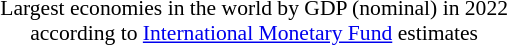<table border="0" cellpadding="2" cellspacing="0" style="float:right;">
<tr>
<td></td>
</tr>
<tr>
<td style="text-align:center; font-size:90%;">Largest economies in the world by GDP (nominal) in 2022<br>according to <a href='#'>International Monetary Fund</a> estimates</td>
</tr>
</table>
